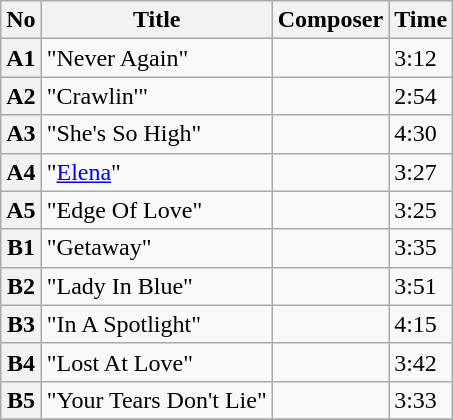<table class="wikitable plainrowheaders sortable">
<tr>
<th scope="col">No</th>
<th scope="col">Title</th>
<th scope="col">Composer</th>
<th scope="col" class="unsortable">Time</th>
</tr>
<tr>
<th scope="row">A1</th>
<td>"Never Again"</td>
<td></td>
<td>3:12</td>
</tr>
<tr>
<th scope="row">A2</th>
<td>"Crawlin'"</td>
<td></td>
<td>2:54</td>
</tr>
<tr>
<th scope="row">A3</th>
<td>"She's So High"</td>
<td></td>
<td>4:30</td>
</tr>
<tr>
<th scope="row">A4</th>
<td>"<a href='#'>Elena</a>"</td>
<td></td>
<td>3:27</td>
</tr>
<tr>
<th scope="row">A5</th>
<td>"Edge Of Love"</td>
<td></td>
<td>3:25</td>
</tr>
<tr>
<th scope="row">B1</th>
<td>"Getaway"</td>
<td></td>
<td>3:35</td>
</tr>
<tr>
<th scope="row">B2</th>
<td>"Lady In Blue"</td>
<td></td>
<td>3:51</td>
</tr>
<tr>
<th scope="row">B3</th>
<td>"In A Spotlight"</td>
<td></td>
<td>4:15</td>
</tr>
<tr>
<th scope="row">B4</th>
<td>"Lost At Love"</td>
<td></td>
<td>3:42</td>
</tr>
<tr>
<th scope="row">B5</th>
<td>"Your Tears Don't Lie"</td>
<td></td>
<td>3:33</td>
</tr>
<tr>
</tr>
</table>
